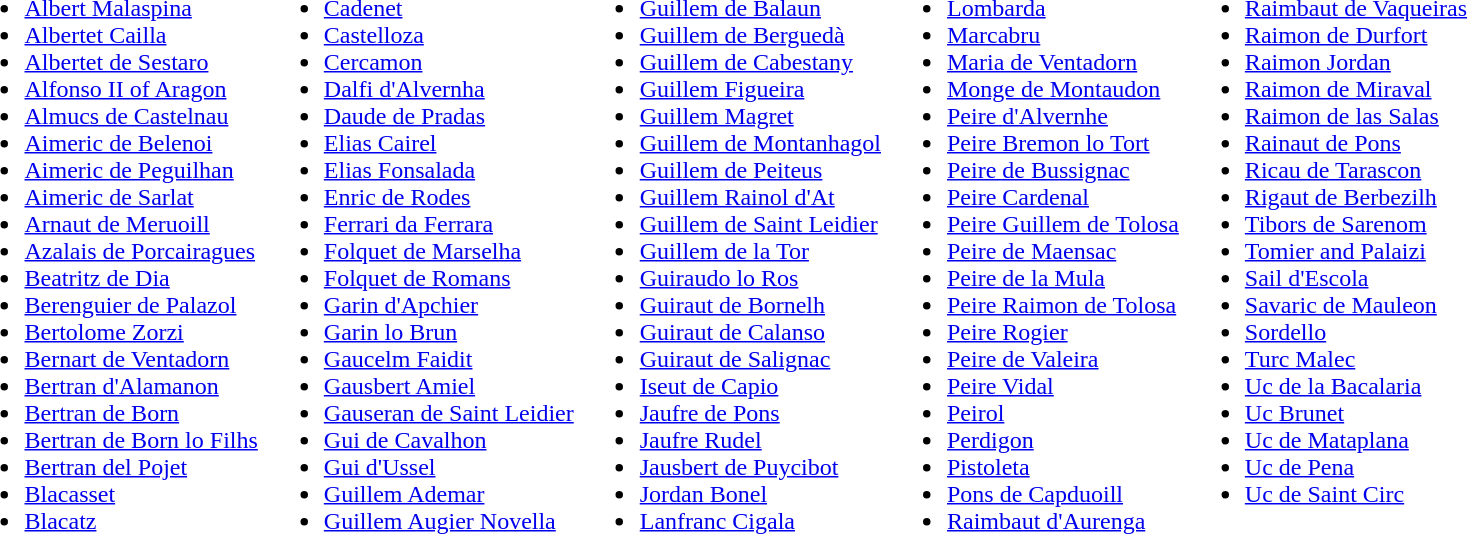<table>
<tr>
<td valign="top"><br><ul><li><a href='#'>Albert Malaspina</a></li><li><a href='#'>Albertet Cailla</a></li><li><a href='#'>Albertet de Sestaro</a></li><li><a href='#'>Alfonso II of Aragon</a></li><li><a href='#'>Almucs de Castelnau</a></li><li><a href='#'>Aimeric de Belenoi</a></li><li><a href='#'>Aimeric de Peguilhan</a></li><li><a href='#'>Aimeric de Sarlat</a></li><li><a href='#'>Arnaut de Meruoill</a></li><li><a href='#'>Azalais de Porcairagues</a></li><li><a href='#'>Beatritz de Dia</a></li><li><a href='#'>Berenguier de Palazol</a></li><li><a href='#'>Bertolome Zorzi</a></li><li><a href='#'>Bernart de Ventadorn</a></li><li><a href='#'>Bertran d'Alamanon</a></li><li><a href='#'>Bertran de Born</a></li><li><a href='#'>Bertran de Born lo Filhs</a></li><li><a href='#'>Bertran del Pojet</a></li><li><a href='#'>Blacasset</a></li><li><a href='#'>Blacatz</a></li></ul></td>
<td valign="top"><br><ul><li><a href='#'>Cadenet</a></li><li><a href='#'>Castelloza</a></li><li><a href='#'>Cercamon</a></li><li><a href='#'>Dalfi d'Alvernha</a></li><li><a href='#'>Daude de Pradas</a></li><li><a href='#'>Elias Cairel</a></li><li><a href='#'>Elias Fonsalada</a></li><li><a href='#'>Enric de Rodes</a></li><li><a href='#'>Ferrari da Ferrara</a></li><li><a href='#'>Folquet de Marselha</a></li><li><a href='#'>Folquet de Romans</a></li><li><a href='#'>Garin d'Apchier</a></li><li><a href='#'>Garin lo Brun</a></li><li><a href='#'>Gaucelm Faidit</a></li><li><a href='#'>Gausbert Amiel</a></li><li><a href='#'>Gauseran de Saint Leidier</a></li><li><a href='#'>Gui de Cavalhon</a></li><li><a href='#'>Gui d'Ussel</a></li><li><a href='#'>Guillem Ademar</a></li><li><a href='#'>Guillem Augier Novella</a></li></ul></td>
<td valign="top"><br><ul><li><a href='#'>Guillem de Balaun</a></li><li><a href='#'>Guillem de Berguedà</a></li><li><a href='#'>Guillem de Cabestany</a></li><li><a href='#'>Guillem Figueira</a></li><li><a href='#'>Guillem Magret</a></li><li><a href='#'>Guillem de Montanhagol</a></li><li><a href='#'>Guillem de Peiteus</a></li><li><a href='#'>Guillem Rainol d'At</a></li><li><a href='#'>Guillem de Saint Leidier</a></li><li><a href='#'>Guillem de la Tor</a></li><li><a href='#'>Guiraudo lo Ros</a></li><li><a href='#'>Guiraut de Bornelh</a></li><li><a href='#'>Guiraut de Calanso</a></li><li><a href='#'>Guiraut de Salignac</a></li><li><a href='#'>Iseut de Capio</a></li><li><a href='#'>Jaufre de Pons</a></li><li><a href='#'>Jaufre Rudel</a></li><li><a href='#'>Jausbert de Puycibot</a></li><li><a href='#'>Jordan Bonel</a></li><li><a href='#'>Lanfranc Cigala</a></li></ul></td>
<td valign="top"><br><ul><li><a href='#'>Lombarda</a></li><li><a href='#'>Marcabru</a></li><li><a href='#'>Maria de Ventadorn</a></li><li><a href='#'>Monge de Montaudon</a></li><li><a href='#'>Peire d'Alvernhe</a></li><li><a href='#'>Peire Bremon lo Tort</a></li><li><a href='#'>Peire de Bussignac</a></li><li><a href='#'>Peire Cardenal</a></li><li><a href='#'>Peire Guillem de Tolosa</a></li><li><a href='#'>Peire de Maensac</a></li><li><a href='#'>Peire de la Mula</a></li><li><a href='#'>Peire Raimon de Tolosa</a></li><li><a href='#'>Peire Rogier</a></li><li><a href='#'>Peire de Valeira</a></li><li><a href='#'>Peire Vidal</a></li><li><a href='#'>Peirol</a></li><li><a href='#'>Perdigon</a></li><li><a href='#'>Pistoleta</a></li><li><a href='#'>Pons de Capduoill</a></li><li><a href='#'>Raimbaut d'Aurenga</a></li></ul></td>
<td valign="top"><br><ul><li><a href='#'>Raimbaut de Vaqueiras</a></li><li><a href='#'>Raimon de Durfort</a></li><li><a href='#'>Raimon Jordan</a></li><li><a href='#'>Raimon de Miraval</a></li><li><a href='#'>Raimon de las Salas</a></li><li><a href='#'>Rainaut de Pons</a></li><li><a href='#'>Ricau de Tarascon</a></li><li><a href='#'>Rigaut de Berbezilh</a></li><li><a href='#'>Tibors de Sarenom</a></li><li><a href='#'>Tomier and Palaizi</a></li><li><a href='#'>Sail d'Escola</a></li><li><a href='#'>Savaric de Mauleon</a></li><li><a href='#'>Sordello</a></li><li><a href='#'>Turc Malec</a></li><li><a href='#'>Uc de la Bacalaria</a></li><li><a href='#'>Uc Brunet</a></li><li><a href='#'>Uc de Mataplana</a></li><li><a href='#'>Uc de Pena</a></li><li><a href='#'>Uc de Saint Circ</a></li></ul></td>
</tr>
</table>
